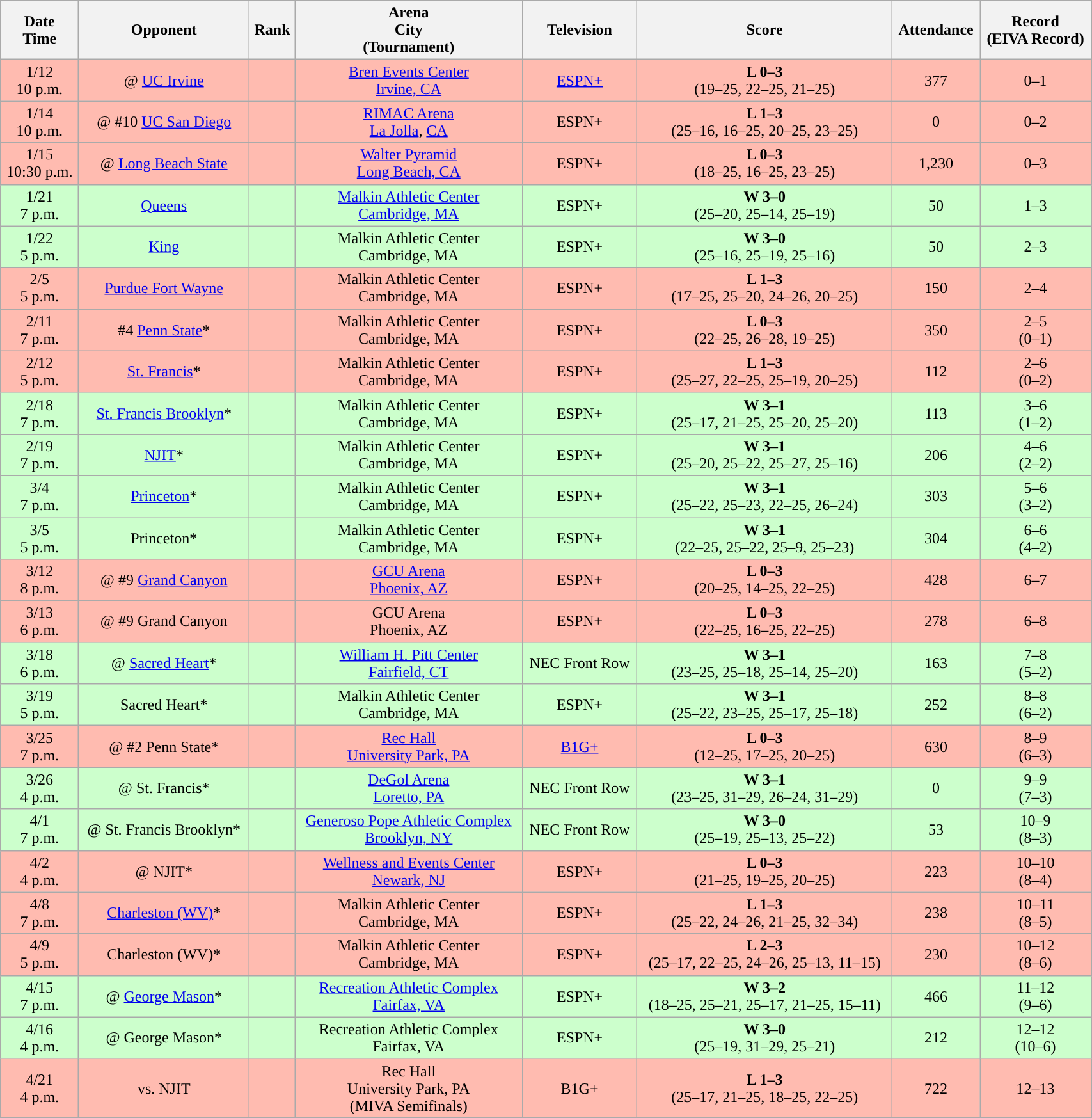<table class="wikitable sortable" style="width:90%">
<tr>
<th !>Date<br>Time</th>
<th>Opponent</th>
<th>Rank</th>
<th>Arena<br>City<br>(Tournament)</th>
<th>Television</th>
<th>Score</th>
<th>Attendance</th>
<th>Record<br>(EIVA Record)</th>
</tr>
<tr align="center" bgcolor="#ffbbb">
<td>1/12<br>10 p.m.</td>
<td>@ <a href='#'>UC Irvine</a></td>
<td></td>
<td><a href='#'>Bren Events Center</a><br><a href='#'>Irvine, CA</a></td>
<td><a href='#'>ESPN+</a></td>
<td><strong>L 0–3</strong><br>(19–25, 22–25, 21–25)</td>
<td>377</td>
<td>0–1</td>
</tr>
<tr align="center" bgcolor="#ffbbb">
<td>1/14<br>10 p.m.</td>
<td>@ #10 <a href='#'>UC San Diego</a></td>
<td></td>
<td><a href='#'>RIMAC Arena</a><br><a href='#'>La Jolla</a>, <a href='#'>CA</a></td>
<td>ESPN+</td>
<td><strong>L 1–3</strong><br>(25–16, 16–25, 20–25, 23–25)</td>
<td>0</td>
<td>0–2</td>
</tr>
<tr align="center" bgcolor="#ffbbb">
<td>1/15<br>10:30 p.m.</td>
<td>@ <a href='#'>Long Beach State</a></td>
<td></td>
<td><a href='#'>Walter Pyramid</a><br><a href='#'>Long Beach, CA</a></td>
<td>ESPN+</td>
<td><strong>L 0–3</strong><br> (18–25, 16–25, 23–25)</td>
<td>1,230</td>
<td>0–3</td>
</tr>
<tr align="center" bgcolor="#ccffcc">
<td>1/21<br>7 p.m.</td>
<td><a href='#'>Queens</a></td>
<td></td>
<td><a href='#'>Malkin Athletic Center</a><br><a href='#'>Cambridge, MA</a></td>
<td>ESPN+</td>
<td><strong>W 3–0</strong><br> (25–20, 25–14, 25–19)</td>
<td>50</td>
<td>1–3</td>
</tr>
<tr align="center" bgcolor="#ccffcc">
<td>1/22<br>5 p.m.</td>
<td><a href='#'>King</a></td>
<td></td>
<td>Malkin Athletic Center<br>Cambridge, MA</td>
<td>ESPN+</td>
<td><strong>W 3–0</strong><br>(25–16, 25–19, 25–16)</td>
<td>50</td>
<td>2–3</td>
</tr>
<tr align="center" bgcolor="#ffbbb">
<td>2/5<br>5 p.m.</td>
<td><a href='#'>Purdue Fort Wayne</a></td>
<td></td>
<td>Malkin Athletic Center<br>Cambridge, MA</td>
<td>ESPN+</td>
<td><strong>L 1–3</strong><br>(17–25, 25–20, 24–26, 20–25)</td>
<td>150</td>
<td>2–4</td>
</tr>
<tr align="center" bgcolor="#ffbbb">
<td>2/11<br>7 p.m.</td>
<td>#4 <a href='#'>Penn State</a>*</td>
<td></td>
<td>Malkin Athletic Center<br>Cambridge, MA</td>
<td>ESPN+</td>
<td><strong>L 0–3</strong><br>(22–25, 26–28, 19–25)</td>
<td>350</td>
<td>2–5<br>(0–1)</td>
</tr>
<tr align="center" bgcolor="#ffbbb">
<td>2/12<br>5 p.m.</td>
<td><a href='#'>St. Francis</a>*</td>
<td></td>
<td>Malkin Athletic Center<br>Cambridge, MA</td>
<td>ESPN+</td>
<td><strong>L 1–3</strong><br>(25–27, 22–25, 25–19, 20–25)</td>
<td>112</td>
<td>2–6<br>(0–2)</td>
</tr>
<tr align="center" bgcolor="#ccffcc">
<td>2/18<br>7 p.m.</td>
<td><a href='#'>St. Francis Brooklyn</a>*</td>
<td></td>
<td>Malkin Athletic Center<br>Cambridge, MA</td>
<td>ESPN+</td>
<td><strong>W 3–1</strong><br>(25–17, 21–25, 25–20, 25–20)</td>
<td>113</td>
<td>3–6<br>(1–2)</td>
</tr>
<tr align="center" bgcolor="#ccffcc">
<td>2/19<br>7 p.m.</td>
<td><a href='#'>NJIT</a>*</td>
<td></td>
<td>Malkin Athletic Center<br>Cambridge, MA</td>
<td>ESPN+</td>
<td><strong>W 3–1</strong><br>(25–20, 25–22, 25–27, 25–16)</td>
<td>206</td>
<td>4–6<br>(2–2)</td>
</tr>
<tr align="center" bgcolor="#ccffcc">
<td>3/4<br>7 p.m.</td>
<td><a href='#'>Princeton</a>*</td>
<td></td>
<td>Malkin Athletic Center<br>Cambridge, MA</td>
<td>ESPN+</td>
<td><strong>W 3–1</strong><br>(25–22, 25–23, 22–25, 26–24)</td>
<td>303</td>
<td>5–6<br>(3–2)</td>
</tr>
<tr align="center" bgcolor="#ccffcc">
<td>3/5<br>5 p.m.</td>
<td>Princeton*</td>
<td></td>
<td>Malkin Athletic Center<br>Cambridge, MA</td>
<td>ESPN+</td>
<td><strong>W 3–1</strong><br>(22–25, 25–22, 25–9, 25–23)</td>
<td>304</td>
<td>6–6<br>(4–2)</td>
</tr>
<tr align="center" bgcolor="#ffbbb">
<td>3/12<br>8 p.m.</td>
<td>@ #9 <a href='#'>Grand Canyon</a></td>
<td></td>
<td><a href='#'>GCU Arena</a><br><a href='#'>Phoenix, AZ</a></td>
<td>ESPN+</td>
<td><strong>L 0–3</strong><br>(20–25, 14–25, 22–25)</td>
<td>428</td>
<td>6–7</td>
</tr>
<tr align="center" bgcolor="#ffbbb">
<td>3/13<br>6 p.m.</td>
<td>@ #9 Grand Canyon</td>
<td></td>
<td>GCU Arena<br>Phoenix, AZ</td>
<td>ESPN+</td>
<td><strong>L 0–3</strong><br>(22–25, 16–25, 22–25)</td>
<td>278</td>
<td>6–8</td>
</tr>
<tr align="center" bgcolor="#ccffcc">
<td>3/18<br>6 p.m.</td>
<td>@ <a href='#'>Sacred Heart</a>*</td>
<td></td>
<td><a href='#'>William H. Pitt Center</a><br><a href='#'>Fairfield, CT</a></td>
<td>NEC Front Row</td>
<td><strong>W 3–1</strong><br>(23–25, 25–18, 25–14, 25–20)</td>
<td>163</td>
<td>7–8<br>(5–2)</td>
</tr>
<tr align="center" bgcolor="#ccffcc">
<td>3/19<br>5 p.m.</td>
<td>Sacred Heart*</td>
<td></td>
<td>Malkin Athletic Center<br>Cambridge, MA</td>
<td>ESPN+</td>
<td><strong>W 3–1</strong><br>(25–22, 23–25, 25–17, 25–18)</td>
<td>252</td>
<td>8–8<br>(6–2)</td>
</tr>
<tr align="center" bgcolor="#ffbbb">
<td>3/25<br>7 p.m.</td>
<td>@ #2 Penn State*</td>
<td></td>
<td><a href='#'>Rec Hall</a><br><a href='#'>University Park, PA</a></td>
<td><a href='#'>B1G+</a></td>
<td><strong>L 0–3</strong><br>(12–25, 17–25, 20–25)</td>
<td>630</td>
<td>8–9<br>(6–3)</td>
</tr>
<tr align="center" bgcolor="#ccffcc">
<td>3/26<br>4 p.m.</td>
<td>@ St. Francis*</td>
<td></td>
<td><a href='#'>DeGol Arena</a><br><a href='#'>Loretto, PA</a></td>
<td>NEC Front Row</td>
<td><strong>W 3–1</strong><br>(23–25, 31–29, 26–24, 31–29)</td>
<td>0</td>
<td>9–9<br>(7–3)</td>
</tr>
<tr align="center" bgcolor="#ccffcc">
<td>4/1<br>7 p.m.</td>
<td>@ St. Francis Brooklyn*</td>
<td></td>
<td><a href='#'>Generoso Pope Athletic Complex</a><br><a href='#'>Brooklyn, NY</a></td>
<td>NEC Front Row</td>
<td><strong>W 3–0</strong><br>(25–19, 25–13, 25–22)</td>
<td>53</td>
<td>10–9<br>(8–3)</td>
</tr>
<tr align="center" bgcolor="#ffbbb">
<td>4/2<br>4 p.m.</td>
<td>@ NJIT*</td>
<td></td>
<td><a href='#'>Wellness and Events Center</a><br><a href='#'>Newark, NJ</a></td>
<td>ESPN+</td>
<td><strong>L 0–3</strong><br>(21–25, 19–25, 20–25)</td>
<td>223</td>
<td>10–10<br>(8–4)</td>
</tr>
<tr align="center" bgcolor="#ffbbb">
<td>4/8<br>7 p.m.</td>
<td><a href='#'>Charleston (WV)</a>*</td>
<td></td>
<td>Malkin Athletic Center<br>Cambridge, MA</td>
<td>ESPN+</td>
<td><strong>L 1–3</strong><br>(25–22, 24–26, 21–25, 32–34)</td>
<td>238</td>
<td>10–11<br>(8–5)</td>
</tr>
<tr align="center" bgcolor="#ffbbb">
<td>4/9<br>5 p.m.</td>
<td>Charleston (WV)*</td>
<td></td>
<td>Malkin Athletic Center<br>Cambridge, MA</td>
<td>ESPN+</td>
<td><strong>L 2–3</strong><br>(25–17, 22–25, 24–26, 25–13, 11–15)</td>
<td>230</td>
<td>10–12<br>(8–6)</td>
</tr>
<tr align="center" bgcolor="#ccffcc">
<td>4/15<br>7 p.m.</td>
<td>@ <a href='#'>George Mason</a>*</td>
<td></td>
<td><a href='#'>Recreation Athletic Complex</a><br><a href='#'>Fairfax, VA</a></td>
<td>ESPN+</td>
<td><strong>W 3–2</strong><br>(18–25, 25–21, 25–17, 21–25, 15–11)</td>
<td>466</td>
<td>11–12<br>(9–6)</td>
</tr>
<tr align="center" bgcolor="#ccffcc">
<td>4/16<br>4 p.m.</td>
<td>@ George Mason*</td>
<td></td>
<td>Recreation Athletic Complex<br>Fairfax, VA</td>
<td>ESPN+</td>
<td><strong>W 3–0</strong><br>(25–19, 31–29, 25–21)</td>
<td>212</td>
<td>12–12<br>(10–6)</td>
</tr>
<tr align="center" bgcolor="#ffbbb">
<td>4/21<br>4 p.m.</td>
<td>vs. NJIT</td>
<td></td>
<td>Rec Hall<br>University Park, PA<br>(MIVA Semifinals)</td>
<td>B1G+</td>
<td><strong>L 1–3</strong><br>(25–17, 21–25, 18–25, 22–25)</td>
<td>722</td>
<td>12–13</td>
</tr>
<tr>
</tr>
</table>
